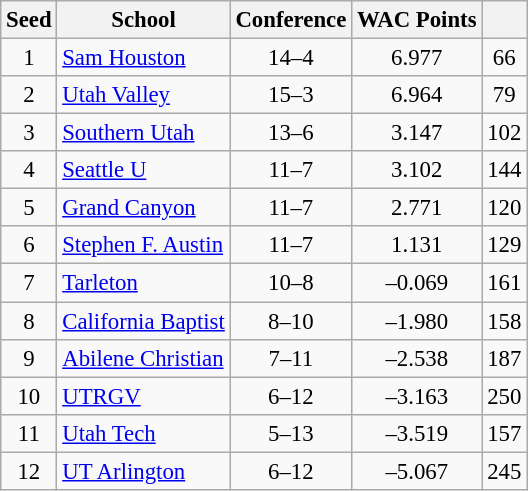<table class="wikitable" style="white-space:nowrap; font-size:95%;text-align:center">
<tr>
<th>Seed</th>
<th>School</th>
<th>Conference</th>
<th>WAC Points</th>
<th></th>
</tr>
<tr>
<td>1</td>
<td align=left><a href='#'>Sam Houston</a></td>
<td>14–4</td>
<td>6.977</td>
<td>66</td>
</tr>
<tr>
<td>2</td>
<td align=left><a href='#'>Utah Valley</a></td>
<td>15–3</td>
<td>6.964</td>
<td>79</td>
</tr>
<tr>
<td>3</td>
<td align=left><a href='#'>Southern Utah</a></td>
<td>13–6</td>
<td>3.147</td>
<td>102</td>
</tr>
<tr>
<td>4</td>
<td align=left><a href='#'>Seattle U</a></td>
<td>11–7</td>
<td>3.102</td>
<td>144</td>
</tr>
<tr>
<td>5</td>
<td align=left><a href='#'>Grand Canyon</a></td>
<td>11–7</td>
<td>2.771</td>
<td>120</td>
</tr>
<tr>
<td>6</td>
<td align=left><a href='#'>Stephen F. Austin</a></td>
<td>11–7</td>
<td>1.131</td>
<td>129</td>
</tr>
<tr>
<td>7</td>
<td align=left><a href='#'>Tarleton</a></td>
<td>10–8</td>
<td>–0.069</td>
<td>161</td>
</tr>
<tr>
<td>8</td>
<td align=left><a href='#'>California Baptist</a></td>
<td>8–10</td>
<td>–1.980</td>
<td>158</td>
</tr>
<tr>
<td>9</td>
<td align=left><a href='#'>Abilene Christian</a></td>
<td>7–11</td>
<td>–2.538</td>
<td>187</td>
</tr>
<tr>
<td>10</td>
<td align=left><a href='#'>UTRGV</a></td>
<td>6–12</td>
<td>–3.163</td>
<td>250</td>
</tr>
<tr>
<td>11</td>
<td align=left><a href='#'>Utah Tech</a></td>
<td>5–13</td>
<td>–3.519</td>
<td>157</td>
</tr>
<tr>
<td>12</td>
<td align=left><a href='#'>UT Arlington</a></td>
<td>6–12</td>
<td>–5.067</td>
<td>245</td>
</tr>
</table>
